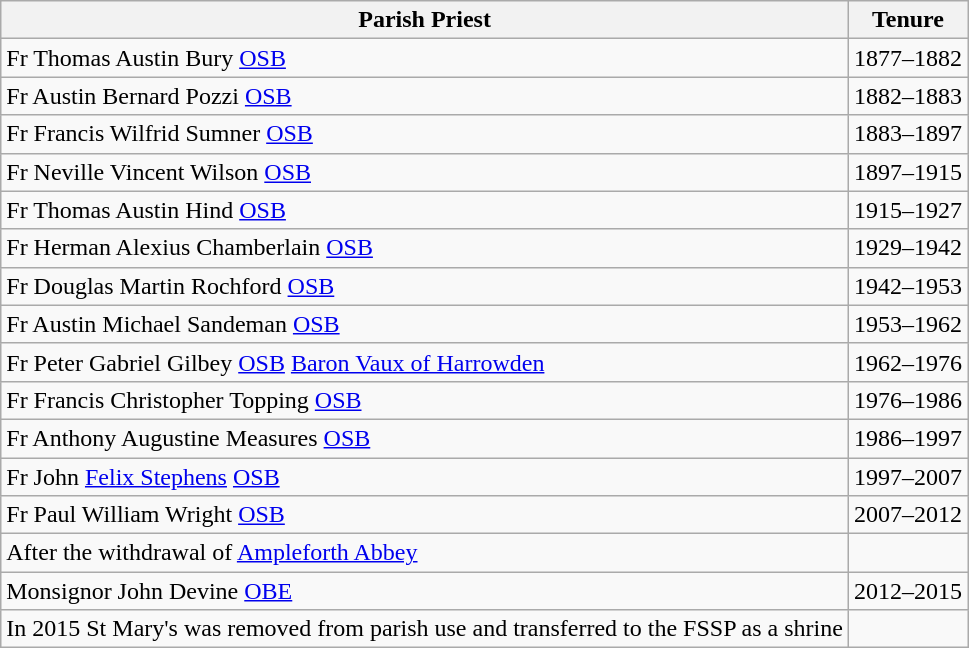<table class="wikitable">
<tr>
<th>Parish Priest</th>
<th>Tenure</th>
</tr>
<tr>
<td>Fr Thomas Austin Bury <a href='#'>OSB</a></td>
<td>1877–1882</td>
</tr>
<tr>
<td>Fr Austin Bernard Pozzi <a href='#'>OSB</a></td>
<td>1882–1883</td>
</tr>
<tr>
<td>Fr Francis Wilfrid Sumner <a href='#'>OSB</a></td>
<td>1883–1897</td>
</tr>
<tr>
<td>Fr Neville Vincent Wilson <a href='#'>OSB</a></td>
<td>1897–1915</td>
</tr>
<tr>
<td>Fr Thomas Austin Hind <a href='#'>OSB</a></td>
<td>1915–1927</td>
</tr>
<tr>
<td>Fr Herman Alexius Chamberlain <a href='#'>OSB</a></td>
<td>1929–1942</td>
</tr>
<tr>
<td>Fr Douglas Martin Rochford <a href='#'>OSB</a></td>
<td>1942–1953</td>
</tr>
<tr>
<td>Fr Austin Michael Sandeman <a href='#'>OSB</a></td>
<td>1953–1962</td>
</tr>
<tr>
<td>Fr Peter Gabriel Gilbey <a href='#'>OSB</a> <a href='#'>Baron Vaux of Harrowden</a></td>
<td>1962–1976</td>
</tr>
<tr>
<td>Fr Francis Christopher Topping <a href='#'>OSB</a></td>
<td>1976–1986</td>
</tr>
<tr>
<td>Fr Anthony Augustine Measures <a href='#'>OSB</a></td>
<td>1986–1997</td>
</tr>
<tr>
<td>Fr John <a href='#'>Felix Stephens</a> <a href='#'>OSB</a></td>
<td>1997–2007</td>
</tr>
<tr>
<td>Fr Paul William Wright <a href='#'>OSB</a></td>
<td>2007–2012</td>
</tr>
<tr>
<td>After the withdrawal of <a href='#'>Ampleforth Abbey</a></td>
<td></td>
</tr>
<tr>
<td>Monsignor John Devine <a href='#'>OBE</a></td>
<td>2012–2015</td>
</tr>
<tr>
<td>In 2015 St Mary's was removed from parish use and transferred to the FSSP as a shrine</td>
<td></td>
</tr>
</table>
